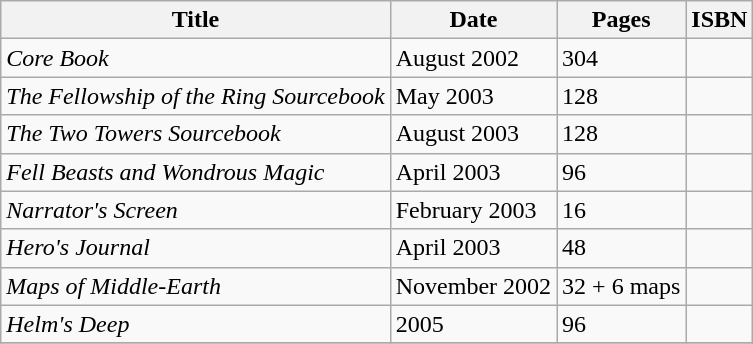<table class="wikitable">
<tr>
<th>Title</th>
<th>Date</th>
<th>Pages</th>
<th>ISBN</th>
</tr>
<tr>
<td><em>Core Book</em></td>
<td>August 2002</td>
<td>304</td>
<td></td>
</tr>
<tr>
<td><em>The Fellowship of the Ring Sourcebook</em></td>
<td>May 2003</td>
<td>128</td>
<td></td>
</tr>
<tr>
<td><em>The Two Towers Sourcebook</em></td>
<td>August 2003</td>
<td>128</td>
<td></td>
</tr>
<tr>
<td><em>Fell Beasts and Wondrous Magic</em></td>
<td>April 2003</td>
<td>96</td>
<td></td>
</tr>
<tr>
<td><em>Narrator's Screen</em></td>
<td>February 2003</td>
<td>16</td>
<td></td>
</tr>
<tr>
<td><em>Hero's Journal</em></td>
<td>April 2003</td>
<td>48</td>
<td></td>
</tr>
<tr>
<td><em>Maps of Middle-Earth</em></td>
<td>November 2002</td>
<td>32 + 6 maps</td>
<td></td>
</tr>
<tr>
<td><em>Helm's Deep</em></td>
<td>2005</td>
<td>96</td>
<td></td>
</tr>
<tr>
</tr>
</table>
